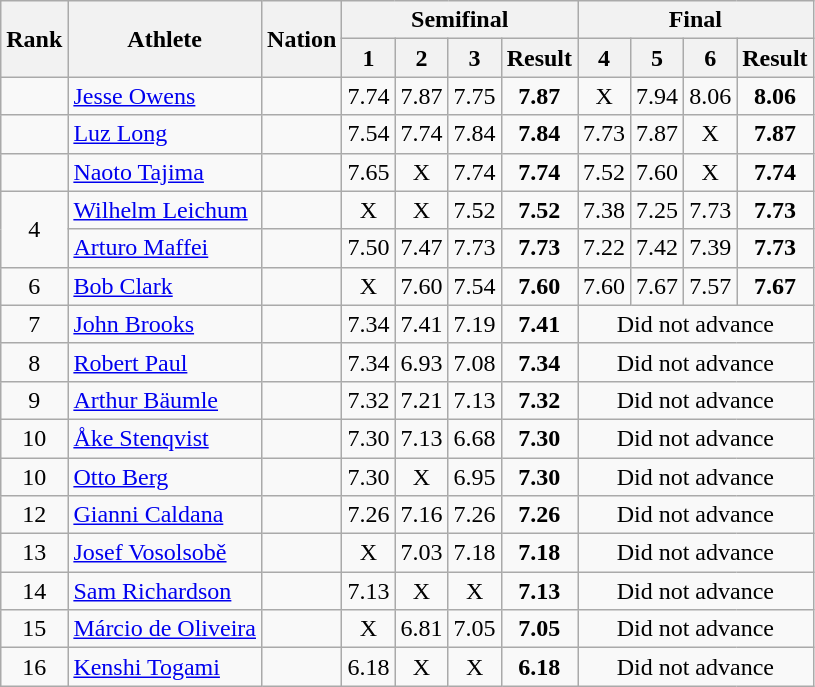<table class="wikitable sortable" style="text-align:center">
<tr>
<th rowspan=2>Rank</th>
<th rowspan=2>Athlete</th>
<th rowspan=2>Nation</th>
<th colspan=4>Semifinal</th>
<th colspan=4>Final</th>
</tr>
<tr>
<th>1</th>
<th>2</th>
<th>3</th>
<th>Result</th>
<th>4</th>
<th>5</th>
<th>6</th>
<th>Result</th>
</tr>
<tr>
<td></td>
<td align="left"><a href='#'>Jesse Owens</a></td>
<td align="left"></td>
<td>7.74</td>
<td>7.87 </td>
<td>7.75</td>
<td><strong>7.87</strong></td>
<td data-sort-value=1.00>X</td>
<td>7.94 </td>
<td>8.06 </td>
<td><strong>8.06</strong></td>
</tr>
<tr>
<td></td>
<td align="left"><a href='#'>Luz Long</a></td>
<td align="left"></td>
<td>7.54</td>
<td>7.74</td>
<td>7.84</td>
<td><strong>7.84</strong></td>
<td>7.73</td>
<td>7.87 </td>
<td data-sort-value=1.00>X</td>
<td><strong>7.87</strong></td>
</tr>
<tr>
<td></td>
<td align="left"><a href='#'>Naoto Tajima</a></td>
<td align="left"></td>
<td>7.65</td>
<td data-sort-value=1.00>X</td>
<td>7.74</td>
<td><strong>7.74</strong></td>
<td>7.52</td>
<td>7.60</td>
<td data-sort-value=1.00>X</td>
<td><strong>7.74</strong></td>
</tr>
<tr>
<td rowspan=2>4</td>
<td align="left"><a href='#'>Wilhelm Leichum</a></td>
<td align="left"></td>
<td data=sort-value=1.00>X</td>
<td data-sort-value=1.00>X</td>
<td>7.52</td>
<td><strong>7.52</strong></td>
<td>7.38</td>
<td>7.25</td>
<td>7.73</td>
<td><strong>7.73</strong></td>
</tr>
<tr>
<td align="left"><a href='#'>Arturo Maffei</a></td>
<td align="left"></td>
<td>7.50</td>
<td>7.47</td>
<td>7.73</td>
<td><strong>7.73</strong></td>
<td>7.22</td>
<td>7.42</td>
<td>7.39</td>
<td><strong>7.73</strong></td>
</tr>
<tr>
<td>6</td>
<td align="left"><a href='#'>Bob Clark</a></td>
<td align="left"></td>
<td data-sort-value=1.00>X</td>
<td>7.60</td>
<td>7.54</td>
<td><strong>7.60</strong></td>
<td>7.60</td>
<td>7.67</td>
<td>7.57</td>
<td><strong>7.67</strong></td>
</tr>
<tr>
<td>7</td>
<td align="left"><a href='#'>John Brooks</a></td>
<td align="left"></td>
<td>7.34</td>
<td>7.41</td>
<td>7.19</td>
<td><strong>7.41</strong></td>
<td colspan=4 data-sort-value=0.00>Did not advance</td>
</tr>
<tr>
<td>8</td>
<td align="left"><a href='#'>Robert Paul</a></td>
<td align="left"></td>
<td>7.34</td>
<td>6.93</td>
<td>7.08</td>
<td><strong>7.34</strong></td>
<td colspan=4 data-sort-value=0.00>Did not advance</td>
</tr>
<tr>
<td>9</td>
<td align="left"><a href='#'>Arthur Bäumle</a></td>
<td align="left"></td>
<td>7.32</td>
<td>7.21</td>
<td>7.13</td>
<td><strong>7.32</strong></td>
<td colspan=4 data-sort-value=0.00>Did not advance</td>
</tr>
<tr>
<td>10</td>
<td align="left"><a href='#'>Åke Stenqvist</a></td>
<td align="left"></td>
<td>7.30</td>
<td>7.13</td>
<td>6.68</td>
<td><strong>7.30</strong></td>
<td colspan=4 data-sort-value=0.00>Did not advance</td>
</tr>
<tr>
<td>10</td>
<td align="left"><a href='#'>Otto Berg</a></td>
<td align="left"></td>
<td>7.30</td>
<td data-sort-value=1.00>X</td>
<td>6.95</td>
<td><strong>7.30</strong></td>
<td colspan=4 data-sort-value=0.00>Did not advance</td>
</tr>
<tr>
<td>12</td>
<td align="left"><a href='#'>Gianni Caldana</a></td>
<td align="left"></td>
<td>7.26</td>
<td>7.16</td>
<td>7.26</td>
<td><strong>7.26</strong></td>
<td colspan=4 data-sort-value=0.00>Did not advance</td>
</tr>
<tr>
<td>13</td>
<td align="left"><a href='#'>Josef Vosolsobě</a></td>
<td align="left"></td>
<td data-sort-value=1.00>X</td>
<td>7.03</td>
<td>7.18</td>
<td><strong>7.18</strong></td>
<td colspan=4 data-sort-value=0.00>Did not advance</td>
</tr>
<tr>
<td>14</td>
<td align="left"><a href='#'>Sam Richardson</a></td>
<td align="left"></td>
<td>7.13</td>
<td data-sort-value=1.00>X</td>
<td data-sort-value=1.00>X</td>
<td><strong>7.13</strong></td>
<td colspan=4 data-sort-value=0.00>Did not advance</td>
</tr>
<tr>
<td>15</td>
<td align="left"><a href='#'>Márcio de Oliveira</a></td>
<td align="left"></td>
<td data-sort-value=1.00>X</td>
<td>6.81</td>
<td>7.05</td>
<td><strong>7.05</strong></td>
<td colspan=4 data-sort-value=0.00>Did not advance</td>
</tr>
<tr>
<td>16</td>
<td align="left"><a href='#'>Kenshi Togami</a></td>
<td align="left"></td>
<td>6.18</td>
<td data-sort-value=1.00>X</td>
<td data-sort-value=1.00>X</td>
<td><strong>6.18</strong></td>
<td colspan=4 data-sort-value=0.00>Did not advance</td>
</tr>
</table>
